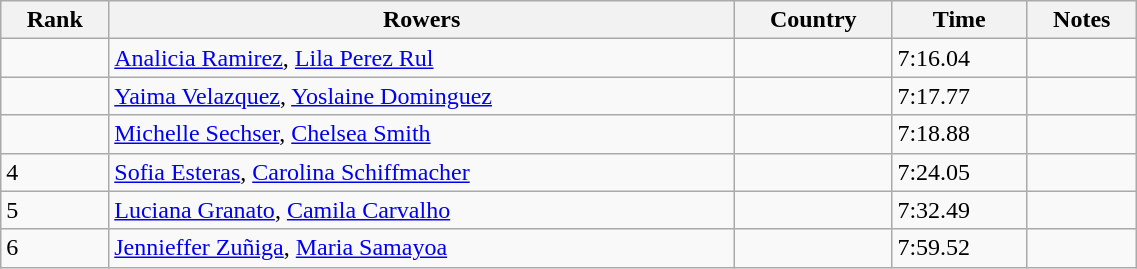<table class="wikitable" width=60%>
<tr>
<th>Rank</th>
<th>Rowers</th>
<th>Country</th>
<th>Time</th>
<th>Notes</th>
</tr>
<tr>
<td></td>
<td><a href='#'>Analicia Ramirez</a>, <a href='#'>Lila Perez Rul</a></td>
<td></td>
<td>7:16.04</td>
<td></td>
</tr>
<tr>
<td></td>
<td><a href='#'>Yaima Velazquez</a>, <a href='#'>Yoslaine Dominguez</a></td>
<td></td>
<td>7:17.77</td>
<td></td>
</tr>
<tr>
<td></td>
<td><a href='#'>Michelle Sechser</a>, <a href='#'>Chelsea Smith</a></td>
<td></td>
<td>7:18.88</td>
<td></td>
</tr>
<tr>
<td>4</td>
<td><a href='#'>Sofia Esteras</a>, <a href='#'>Carolina Schiffmacher</a></td>
<td></td>
<td>7:24.05</td>
<td></td>
</tr>
<tr>
<td>5</td>
<td><a href='#'>Luciana Granato</a>, <a href='#'>Camila Carvalho</a></td>
<td></td>
<td>7:32.49</td>
<td></td>
</tr>
<tr>
<td>6</td>
<td><a href='#'>Jennieffer Zuñiga</a>, <a href='#'>Maria Samayoa</a></td>
<td></td>
<td>7:59.52</td>
<td></td>
</tr>
</table>
